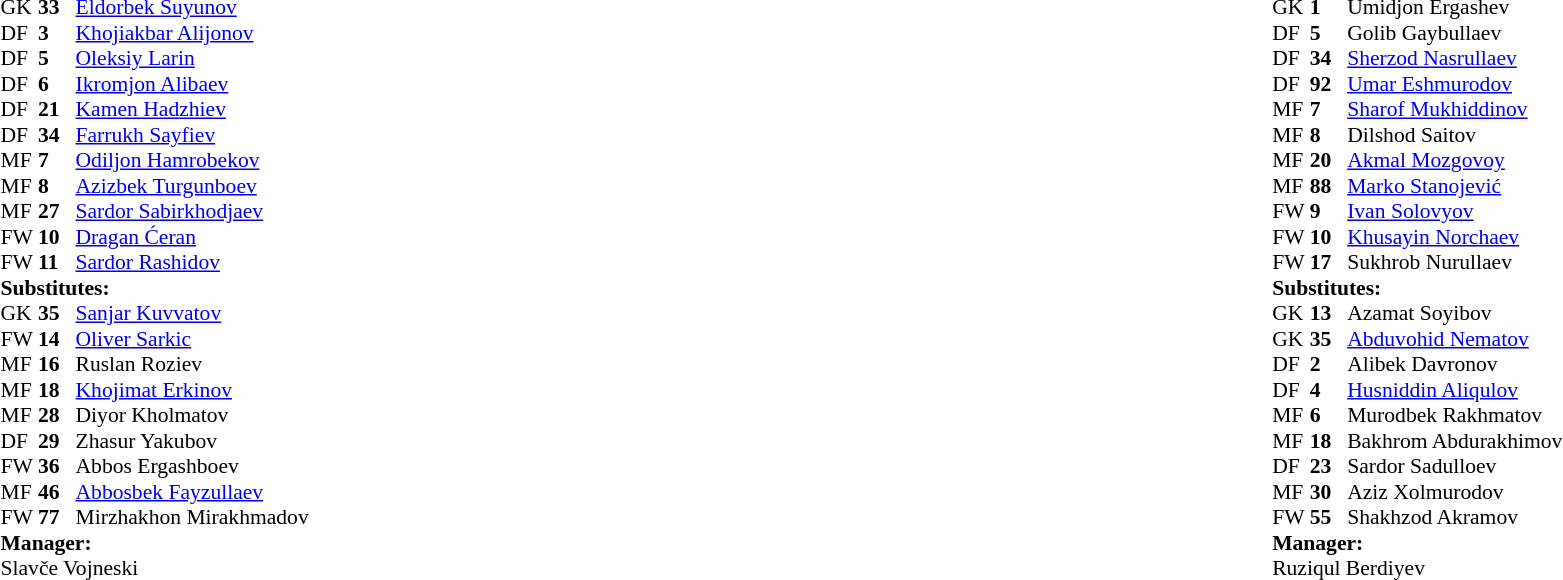<table width="100%">
<tr>
<td valign="top" width="50%"><br><table style="font-size: 90%" cellspacing="0" cellpadding="0">
<tr>
<td colspan=4></td>
</tr>
<tr>
<th width="25"></th>
<th width="25"></th>
</tr>
<tr>
<td>GK</td>
<td><strong>33</strong></td>
<td> <a href='#'>Eldorbek Suyunov</a></td>
<td></td>
<td></td>
</tr>
<tr>
<td>DF</td>
<td><strong>3 </strong></td>
<td> <a href='#'>Khojiakbar Alijonov</a></td>
</tr>
<tr>
<td>DF</td>
<td><strong>5 </strong></td>
<td> <a href='#'>Oleksiy Larin</a></td>
</tr>
<tr>
<td>DF</td>
<td><strong>6 </strong></td>
<td> <a href='#'>Ikromjon Alibaev</a></td>
<td></td>
</tr>
<tr>
<td>DF</td>
<td><strong>21</strong></td>
<td> <a href='#'>Kamen Hadzhiev</a></td>
</tr>
<tr>
<td>DF</td>
<td><strong>34</strong></td>
<td> <a href='#'>Farrukh Sayfiev</a></td>
<td></td>
</tr>
<tr>
<td>MF</td>
<td><strong>7 </strong></td>
<td> <a href='#'>Odiljon Hamrobekov</a></td>
<td></td>
</tr>
<tr>
<td>MF</td>
<td><strong>8 </strong></td>
<td> <a href='#'>Azizbek Turgunboev</a></td>
<td></td>
<td></td>
</tr>
<tr>
<td>MF</td>
<td><strong>27</strong></td>
<td> <a href='#'>Sardor Sabirkhodjaev</a></td>
<td></td>
<td></td>
</tr>
<tr>
<td>FW</td>
<td><strong>10</strong></td>
<td> <a href='#'>Dragan Ćeran</a></td>
<td></td>
</tr>
<tr>
<td>FW</td>
<td><strong>11</strong></td>
<td> <a href='#'>Sardor Rashidov</a></td>
<td></td>
<td></td>
</tr>
<tr>
<td colspan=3><strong>Substitutes:</strong></td>
</tr>
<tr>
<td>GK</td>
<td><strong>35</strong></td>
<td> <a href='#'>Sanjar Kuvvatov</a></td>
<td></td>
<td></td>
</tr>
<tr>
<td>FW</td>
<td><strong>14</strong></td>
<td> <a href='#'>Oliver Sarkic</a></td>
<td></td>
<td></td>
</tr>
<tr>
<td>MF</td>
<td><strong>16</strong></td>
<td> Ruslan Roziev</td>
</tr>
<tr>
<td>MF</td>
<td><strong>18</strong></td>
<td> <a href='#'>Khojimat Erkinov</a></td>
<td></td>
<td></td>
</tr>
<tr>
<td>MF</td>
<td><strong>28</strong></td>
<td> Diyor Kholmatov</td>
</tr>
<tr>
<td>DF</td>
<td><strong>29</strong></td>
<td> Zhasur Yakubov</td>
<td></td>
<td></td>
</tr>
<tr>
<td>FW</td>
<td><strong>36</strong></td>
<td> Abbos Ergashboev</td>
</tr>
<tr>
<td>MF</td>
<td><strong>46</strong></td>
<td> <a href='#'>Abbosbek Fayzullaev</a></td>
</tr>
<tr>
<td>FW</td>
<td><strong>77</strong></td>
<td> Mirzhakhon Mirakhmadov</td>
</tr>
<tr>
<td colspan=3><strong>Manager:</strong></td>
</tr>
<tr>
<td colspan=3> Slavče Vojneski</td>
</tr>
</table>
</td>
<td valign="top" width="50%"><br><table style="font-size: 90%" cellspacing="0" cellpadding="0" align="center">
<tr>
<td colspan=4></td>
</tr>
<tr>
<th width=25></th>
<th width=25></th>
</tr>
<tr>
<td>GK</td>
<td><strong>1 </strong></td>
<td> Umidjon Ergashev</td>
</tr>
<tr>
<td>DF</td>
<td><strong>5 </strong></td>
<td> Golib Gaybullaev</td>
</tr>
<tr>
<td>DF</td>
<td><strong>34</strong></td>
<td> <a href='#'>Sherzod Nasrullaev</a></td>
</tr>
<tr>
<td>DF</td>
<td><strong>92</strong></td>
<td> <a href='#'>Umar Eshmurodov</a></td>
</tr>
<tr>
<td>MF</td>
<td><strong>7 </strong></td>
<td> <a href='#'>Sharof Mukhiddinov</a></td>
</tr>
<tr>
<td>MF</td>
<td><strong>8 </strong></td>
<td> Dilshod Saitov</td>
</tr>
<tr>
<td>MF</td>
<td><strong>20</strong></td>
<td> <a href='#'>Akmal Mozgovoy</a></td>
</tr>
<tr>
<td>MF</td>
<td><strong>88</strong></td>
<td> <a href='#'>Marko Stanojević</a></td>
<td></td>
<td></td>
</tr>
<tr>
<td>FW</td>
<td><strong>9 </strong></td>
<td> <a href='#'>Ivan Solovyov</a></td>
<td></td>
<td></td>
</tr>
<tr>
<td>FW</td>
<td><strong>10</strong></td>
<td> <a href='#'>Khusayin Norchaev</a></td>
</tr>
<tr>
<td>FW</td>
<td><strong>17</strong></td>
<td> Sukhrob Nurullaev</td>
<td></td>
<td></td>
</tr>
<tr>
<td colspan=3><strong>Substitutes:</strong></td>
</tr>
<tr>
<td>GK</td>
<td><strong>13</strong></td>
<td> Azamat Soyibov</td>
</tr>
<tr>
<td>GK</td>
<td><strong>35</strong></td>
<td> <a href='#'>Abduvohid Nematov</a></td>
</tr>
<tr>
<td>DF</td>
<td><strong>2 </strong></td>
<td> Alibek Davronov</td>
</tr>
<tr>
<td>DF</td>
<td><strong>4 </strong></td>
<td> <a href='#'>Husniddin Aliqulov</a></td>
<td></td>
<td></td>
</tr>
<tr>
<td>MF</td>
<td><strong>6 </strong></td>
<td> Murodbek Rakhmatov</td>
</tr>
<tr>
<td>MF</td>
<td><strong>18</strong></td>
<td> Bakhrom Abdurakhimov</td>
<td></td>
<td></td>
</tr>
<tr>
<td>DF</td>
<td><strong>23</strong></td>
<td> Sardor Sadulloev</td>
</tr>
<tr>
<td>MF</td>
<td><strong>30</strong></td>
<td> Aziz Xolmurodov</td>
<td></td>
<td></td>
</tr>
<tr>
<td>FW</td>
<td><strong>55</strong></td>
<td> Shakhzod Akramov</td>
</tr>
<tr>
<td colspan=3><strong>Manager:</strong></td>
</tr>
<tr>
<td colspan=3> Ruziqul Berdiyev</td>
</tr>
</table>
</td>
</tr>
</table>
